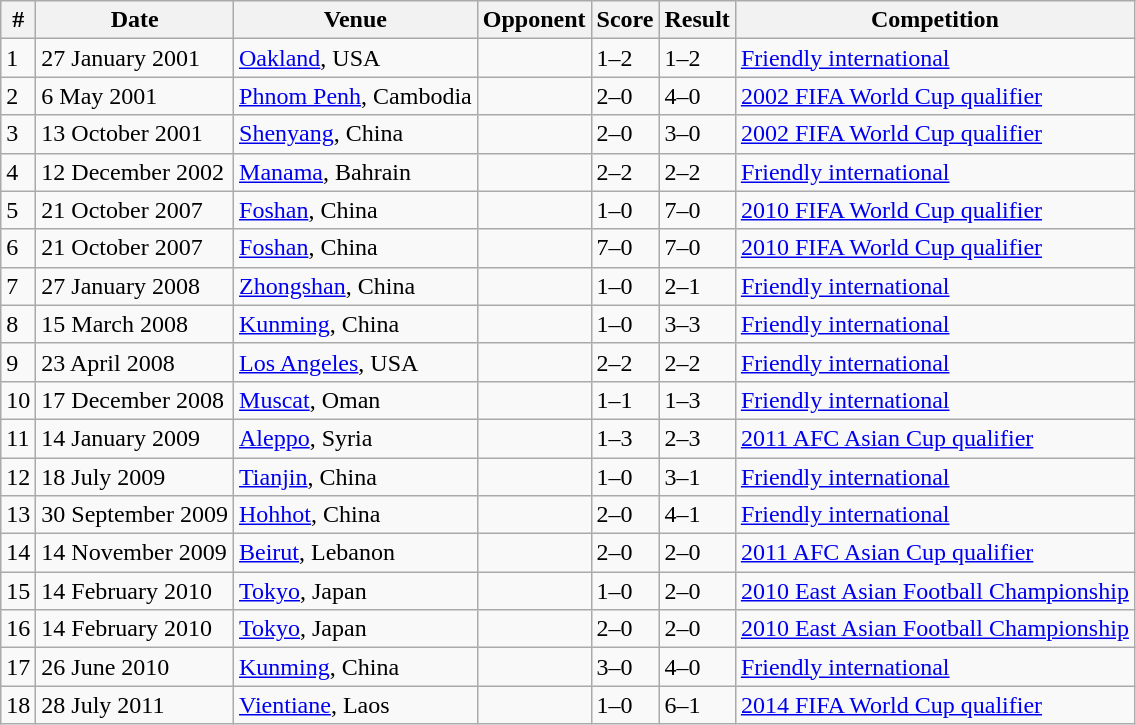<table class="wikitable">
<tr>
<th>#</th>
<th>Date</th>
<th>Venue</th>
<th>Opponent</th>
<th>Score</th>
<th>Result</th>
<th>Competition</th>
</tr>
<tr>
<td>1</td>
<td>27 January 2001</td>
<td><a href='#'>Oakland</a>, USA</td>
<td></td>
<td>1–2</td>
<td>1–2</td>
<td><a href='#'>Friendly international</a></td>
</tr>
<tr>
<td>2</td>
<td>6 May 2001</td>
<td><a href='#'>Phnom Penh</a>, Cambodia</td>
<td></td>
<td>2–0</td>
<td>4–0</td>
<td><a href='#'>2002 FIFA World Cup qualifier</a></td>
</tr>
<tr>
<td>3</td>
<td>13 October 2001</td>
<td><a href='#'>Shenyang</a>, China</td>
<td></td>
<td>2–0</td>
<td>3–0</td>
<td><a href='#'>2002 FIFA World Cup qualifier</a></td>
</tr>
<tr>
<td>4</td>
<td>12 December 2002</td>
<td><a href='#'>Manama</a>, Bahrain</td>
<td></td>
<td>2–2</td>
<td>2–2</td>
<td><a href='#'>Friendly international</a></td>
</tr>
<tr>
<td>5</td>
<td>21 October 2007</td>
<td><a href='#'>Foshan</a>, China</td>
<td></td>
<td>1–0</td>
<td>7–0</td>
<td><a href='#'>2010 FIFA World Cup qualifier</a></td>
</tr>
<tr>
<td>6</td>
<td>21 October 2007</td>
<td><a href='#'>Foshan</a>, China</td>
<td></td>
<td>7–0</td>
<td>7–0</td>
<td><a href='#'>2010 FIFA World Cup qualifier</a></td>
</tr>
<tr>
<td>7</td>
<td>27 January 2008</td>
<td><a href='#'>Zhongshan</a>, China</td>
<td></td>
<td>1–0</td>
<td>2–1</td>
<td><a href='#'>Friendly international</a></td>
</tr>
<tr>
<td>8</td>
<td>15 March 2008</td>
<td><a href='#'>Kunming</a>, China</td>
<td></td>
<td>1–0</td>
<td>3–3</td>
<td><a href='#'>Friendly international</a></td>
</tr>
<tr>
<td>9</td>
<td>23 April 2008</td>
<td><a href='#'>Los Angeles</a>, USA</td>
<td></td>
<td>2–2</td>
<td>2–2</td>
<td><a href='#'>Friendly international</a></td>
</tr>
<tr>
<td>10</td>
<td>17 December 2008</td>
<td><a href='#'>Muscat</a>, Oman</td>
<td></td>
<td>1–1</td>
<td>1–3</td>
<td><a href='#'>Friendly international</a></td>
</tr>
<tr>
<td>11</td>
<td>14 January 2009</td>
<td><a href='#'>Aleppo</a>, Syria</td>
<td></td>
<td>1–3</td>
<td>2–3</td>
<td><a href='#'>2011 AFC Asian Cup qualifier</a></td>
</tr>
<tr>
<td>12</td>
<td>18 July 2009</td>
<td><a href='#'>Tianjin</a>, China</td>
<td></td>
<td>1–0</td>
<td>3–1</td>
<td><a href='#'>Friendly international</a></td>
</tr>
<tr>
<td>13</td>
<td>30 September 2009</td>
<td><a href='#'>Hohhot</a>, China</td>
<td></td>
<td>2–0</td>
<td>4–1</td>
<td><a href='#'>Friendly international</a></td>
</tr>
<tr>
<td>14</td>
<td>14 November 2009</td>
<td><a href='#'>Beirut</a>, Lebanon</td>
<td></td>
<td>2–0</td>
<td>2–0</td>
<td><a href='#'>2011 AFC Asian Cup qualifier</a></td>
</tr>
<tr>
<td>15</td>
<td>14 February 2010</td>
<td><a href='#'>Tokyo</a>, Japan</td>
<td></td>
<td>1–0</td>
<td>2–0</td>
<td><a href='#'>2010 East Asian Football Championship</a></td>
</tr>
<tr>
<td>16</td>
<td>14 February 2010</td>
<td><a href='#'>Tokyo</a>, Japan</td>
<td></td>
<td>2–0</td>
<td>2–0</td>
<td><a href='#'>2010 East Asian Football Championship</a></td>
</tr>
<tr>
<td>17</td>
<td>26 June 2010</td>
<td><a href='#'>Kunming</a>, China</td>
<td></td>
<td>3–0</td>
<td>4–0</td>
<td><a href='#'>Friendly international</a></td>
</tr>
<tr>
<td>18</td>
<td>28 July 2011</td>
<td><a href='#'>Vientiane</a>, Laos</td>
<td></td>
<td>1–0</td>
<td>6–1</td>
<td><a href='#'>2014 FIFA World Cup qualifier</a></td>
</tr>
</table>
